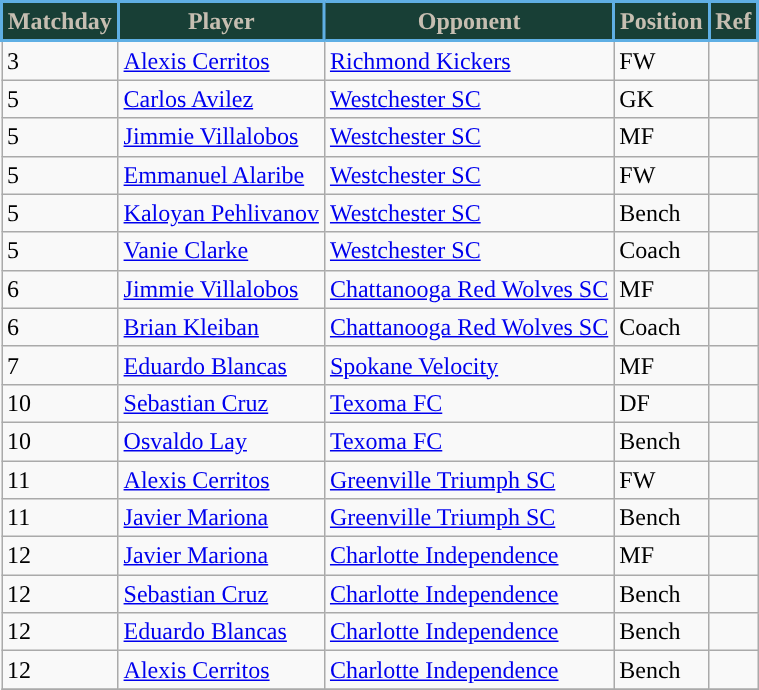<table class=wikitable>
<tr>
<th style="background:#183F36; color:#C6BEB1; border:2px solid #5FAFE4;">Matchday</th>
<th style="background:#183F36; color:#C6BEB1; border:2px solid #5FAFE4;">Player</th>
<th style="background:#183F36; color:#C6BEB1; border:2px solid #5FAFE4;">Opponent</th>
<th style="background:#183F36; color:#C6BEB1; border:2px solid #5FAFE4;">Position</th>
<th style="background:#183F36; color:#C6BEB1; border:2px solid #5FAFE4;">Ref</th>
</tr>
<tr>
<td>3</td>
<td> <a href='#'>Alexis Cerritos</a></td>
<td><a href='#'>Richmond Kickers</a></td>
<td>FW</td>
<td></td>
</tr>
<tr>
<td>5</td>
<td> <a href='#'>Carlos Avilez</a></td>
<td><a href='#'>Westchester SC</a></td>
<td>GK</td>
<td></td>
</tr>
<tr>
<td>5</td>
<td> <a href='#'>Jimmie Villalobos</a></td>
<td><a href='#'>Westchester SC</a></td>
<td>MF</td>
<td></td>
</tr>
<tr>
<td>5</td>
<td> <a href='#'>Emmanuel Alaribe</a></td>
<td><a href='#'>Westchester SC</a></td>
<td>FW</td>
<td></td>
</tr>
<tr>
<td>5</td>
<td> <a href='#'>Kaloyan Pehlivanov</a></td>
<td><a href='#'>Westchester SC</a></td>
<td>Bench</td>
<td></td>
</tr>
<tr>
<td>5</td>
<td> <a href='#'>Vanie Clarke</a></td>
<td><a href='#'>Westchester SC</a></td>
<td>Coach</td>
<td></td>
</tr>
<tr>
<td>6</td>
<td> <a href='#'>Jimmie Villalobos</a></td>
<td><a href='#'>Chattanooga Red Wolves SC</a></td>
<td>MF</td>
<td></td>
</tr>
<tr>
<td>6</td>
<td> <a href='#'>Brian Kleiban</a></td>
<td><a href='#'>Chattanooga Red Wolves SC</a></td>
<td>Coach</td>
<td></td>
</tr>
<tr>
<td>7</td>
<td> <a href='#'>Eduardo Blancas</a></td>
<td><a href='#'>Spokane Velocity</a></td>
<td>MF</td>
<td></td>
</tr>
<tr>
<td>10</td>
<td> <a href='#'>Sebastian Cruz</a></td>
<td><a href='#'>Texoma FC</a></td>
<td>DF</td>
<td></td>
</tr>
<tr>
<td>10</td>
<td> <a href='#'>Osvaldo Lay</a></td>
<td><a href='#'>Texoma FC</a></td>
<td>Bench</td>
<td></td>
</tr>
<tr>
<td>11</td>
<td> <a href='#'>Alexis Cerritos</a></td>
<td><a href='#'>Greenville Triumph SC</a></td>
<td>FW</td>
<td></td>
</tr>
<tr>
<td>11</td>
<td> <a href='#'>Javier Mariona</a></td>
<td><a href='#'>Greenville Triumph SC</a></td>
<td>Bench</td>
<td></td>
</tr>
<tr>
<td>12</td>
<td> <a href='#'>Javier Mariona</a></td>
<td><a href='#'>Charlotte Independence</a></td>
<td>MF</td>
<td></td>
</tr>
<tr>
<td>12</td>
<td> <a href='#'>Sebastian Cruz</a></td>
<td><a href='#'>Charlotte Independence</a></td>
<td>Bench</td>
<td></td>
</tr>
<tr>
<td>12</td>
<td> <a href='#'>Eduardo Blancas</a></td>
<td><a href='#'>Charlotte Independence</a></td>
<td>Bench</td>
<td></td>
</tr>
<tr>
<td>12</td>
<td> <a href='#'>Alexis Cerritos</a></td>
<td><a href='#'>Charlotte Independence</a></td>
<td>Bench</td>
<td></td>
</tr>
<tr>
</tr>
</table>
